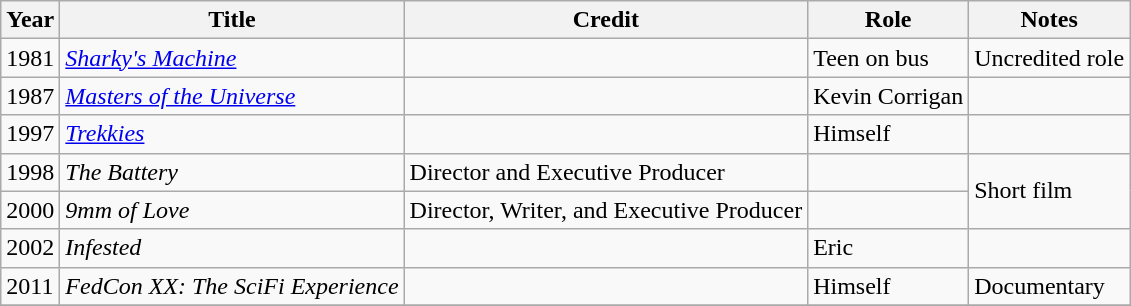<table class="wikitable sortable">
<tr>
<th>Year</th>
<th>Title</th>
<th>Credit</th>
<th>Role</th>
<th>Notes</th>
</tr>
<tr>
<td>1981</td>
<td><em><a href='#'>Sharky's Machine</a></em></td>
<td></td>
<td>Teen on bus</td>
<td>Uncredited role</td>
</tr>
<tr>
<td>1987</td>
<td><em><a href='#'>Masters of the Universe</a></em></td>
<td></td>
<td>Kevin Corrigan</td>
<td></td>
</tr>
<tr>
<td>1997</td>
<td><em><a href='#'>Trekkies</a></em></td>
<td></td>
<td>Himself</td>
<td></td>
</tr>
<tr>
<td>1998</td>
<td><em>The Battery</em></td>
<td>Director and Executive Producer</td>
<td></td>
<td rowspan="2">Short film</td>
</tr>
<tr>
<td>2000</td>
<td><em>9mm of Love</em></td>
<td>Director, Writer, and Executive Producer</td>
<td></td>
</tr>
<tr>
<td>2002</td>
<td><em>Infested</em></td>
<td></td>
<td>Eric</td>
<td></td>
</tr>
<tr>
<td>2011</td>
<td><em>FedCon XX: The SciFi Experience</em></td>
<td></td>
<td>Himself</td>
<td>Documentary</td>
</tr>
<tr>
</tr>
</table>
